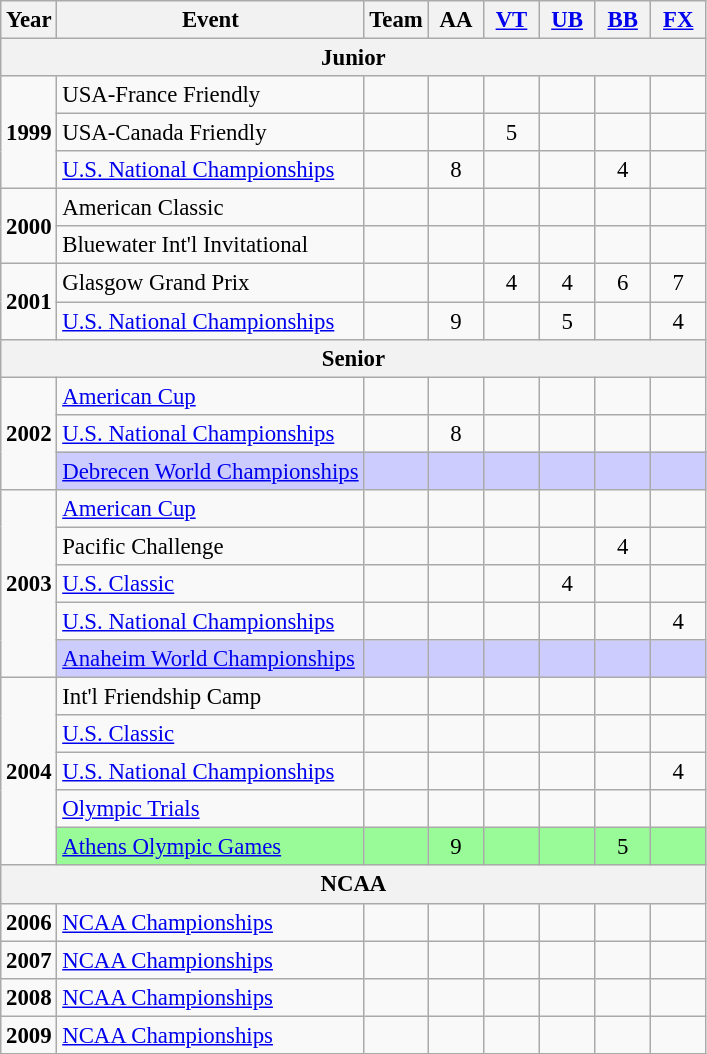<table class="wikitable" style="text-align:center; font-size:95%;">
<tr>
<th align=center>Year</th>
<th align=center>Event</th>
<th style="width:30px;">Team</th>
<th style="width:30px;">AA</th>
<th style="width:30px;"><a href='#'>VT</a></th>
<th style="width:30px;"><a href='#'>UB</a></th>
<th style="width:30px;"><a href='#'>BB</a></th>
<th style="width:30px;"><a href='#'>FX</a></th>
</tr>
<tr>
<th colspan="8">Junior</th>
</tr>
<tr>
<td rowspan="3"><strong>1999</strong></td>
<td align=left>USA-France Friendly</td>
<td></td>
<td></td>
<td></td>
<td></td>
<td></td>
<td></td>
</tr>
<tr>
<td align=left>USA-Canada Friendly</td>
<td></td>
<td></td>
<td>5</td>
<td></td>
<td></td>
<td></td>
</tr>
<tr>
<td align=left><a href='#'>U.S. National Championships</a></td>
<td></td>
<td>8</td>
<td></td>
<td></td>
<td>4</td>
<td></td>
</tr>
<tr>
<td rowspan="2"><strong>2000</strong></td>
<td align=left>American Classic</td>
<td></td>
<td></td>
<td></td>
<td></td>
<td></td>
<td></td>
</tr>
<tr>
<td align=left>Bluewater Int'l Invitational</td>
<td></td>
<td></td>
<td></td>
<td></td>
<td></td>
<td></td>
</tr>
<tr>
<td rowspan="2"><strong>2001</strong></td>
<td align=left>Glasgow Grand Prix</td>
<td></td>
<td></td>
<td>4</td>
<td>4</td>
<td>6</td>
<td>7</td>
</tr>
<tr>
<td align=left><a href='#'>U.S. National Championships</a></td>
<td></td>
<td>9</td>
<td></td>
<td>5</td>
<td></td>
<td>4</td>
</tr>
<tr>
<th colspan="8">Senior</th>
</tr>
<tr>
<td rowspan="3"><strong>2002</strong></td>
<td align=left><a href='#'>American Cup</a></td>
<td></td>
<td></td>
<td></td>
<td></td>
<td></td>
<td></td>
</tr>
<tr>
<td align=left><a href='#'>U.S. National Championships</a></td>
<td></td>
<td>8</td>
<td></td>
<td></td>
<td></td>
<td></td>
</tr>
<tr bgcolor=#CCCCFF>
<td align=left><a href='#'>Debrecen World Championships</a></td>
<td></td>
<td></td>
<td></td>
<td></td>
<td></td>
<td></td>
</tr>
<tr>
<td rowspan="5"><strong>2003</strong></td>
<td align=left><a href='#'>American Cup</a></td>
<td></td>
<td></td>
<td></td>
<td></td>
<td></td>
<td></td>
</tr>
<tr>
<td align=left>Pacific Challenge</td>
<td></td>
<td></td>
<td></td>
<td></td>
<td>4</td>
<td></td>
</tr>
<tr>
<td align=left><a href='#'>U.S. Classic</a></td>
<td></td>
<td></td>
<td></td>
<td>4</td>
<td></td>
<td></td>
</tr>
<tr>
<td align=left><a href='#'>U.S. National Championships</a></td>
<td></td>
<td></td>
<td></td>
<td></td>
<td></td>
<td>4</td>
</tr>
<tr bgcolor=#CCCCFF>
<td align=left><a href='#'>Anaheim World Championships</a></td>
<td></td>
<td></td>
<td></td>
<td></td>
<td></td>
<td></td>
</tr>
<tr>
<td rowspan="5"><strong>2004</strong></td>
<td align=left>Int'l Friendship Camp</td>
<td></td>
<td></td>
<td></td>
<td></td>
<td></td>
<td></td>
</tr>
<tr>
<td align=left><a href='#'>U.S. Classic</a></td>
<td></td>
<td></td>
<td></td>
<td></td>
<td></td>
<td></td>
</tr>
<tr>
<td align=left><a href='#'>U.S. National Championships</a></td>
<td></td>
<td></td>
<td></td>
<td></td>
<td></td>
<td>4</td>
</tr>
<tr>
<td align=left><a href='#'>Olympic Trials</a></td>
<td></td>
<td></td>
<td></td>
<td></td>
<td></td>
<td></td>
</tr>
<tr bgcolor=98FB98>
<td align=left><a href='#'>Athens Olympic Games</a></td>
<td></td>
<td>9</td>
<td></td>
<td></td>
<td>5</td>
<td></td>
</tr>
<tr>
<th colspan="8">NCAA</th>
</tr>
<tr>
<td rowspan="1"><strong>2006</strong></td>
<td align=left><a href='#'>NCAA Championships</a></td>
<td></td>
<td></td>
<td></td>
<td></td>
<td></td>
<td></td>
</tr>
<tr>
<td rowspan="1"><strong>2007</strong></td>
<td align=left><a href='#'>NCAA Championships</a></td>
<td></td>
<td></td>
<td></td>
<td></td>
<td></td>
<td></td>
</tr>
<tr>
<td rowspan="1"><strong>2008</strong></td>
<td align=left><a href='#'>NCAA Championships</a></td>
<td></td>
<td></td>
<td></td>
<td></td>
<td></td>
<td></td>
</tr>
<tr>
<td rowspan="1"><strong>2009</strong></td>
<td align=left><a href='#'>NCAA Championships</a></td>
<td></td>
<td></td>
<td></td>
<td></td>
<td></td>
<td></td>
</tr>
</table>
